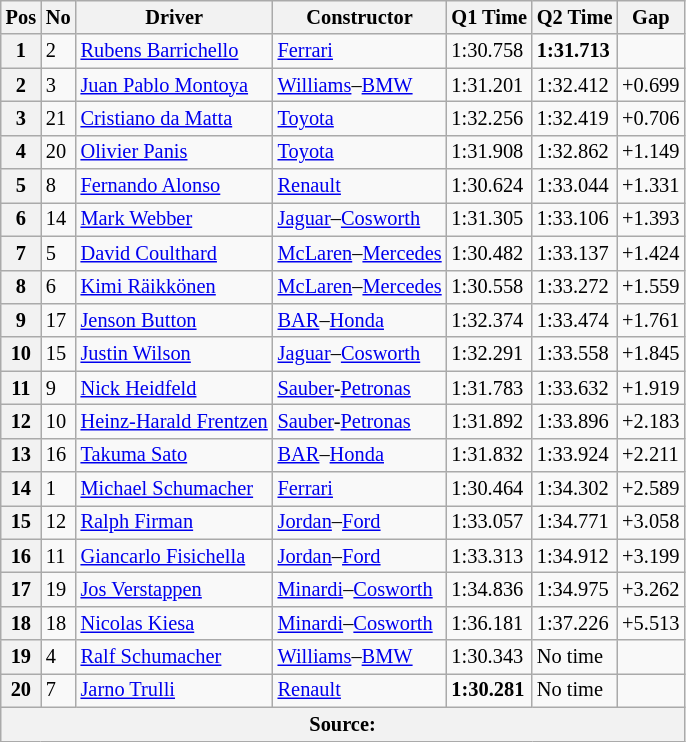<table class="wikitable sortable" style="font-size: 85%;">
<tr>
<th>Pos</th>
<th>No</th>
<th>Driver</th>
<th>Constructor</th>
<th>Q1 Time</th>
<th>Q2 Time</th>
<th>Gap</th>
</tr>
<tr>
<th>1</th>
<td>2</td>
<td data-sort-value="BAR"> <a href='#'>Rubens Barrichello</a></td>
<td><a href='#'>Ferrari</a></td>
<td>1:30.758</td>
<td><strong>1:31.713</strong></td>
<td></td>
</tr>
<tr>
<th>2</th>
<td>3</td>
<td data-sort-value="MON"> <a href='#'>Juan Pablo Montoya</a></td>
<td><a href='#'>Williams</a>–<a href='#'>BMW</a></td>
<td>1:31.201</td>
<td>1:32.412</td>
<td>+0.699</td>
</tr>
<tr>
<th>3</th>
<td>21</td>
<td data-sort-value="dam"> <a href='#'>Cristiano da Matta</a></td>
<td><a href='#'>Toyota</a></td>
<td>1:32.256</td>
<td>1:32.419</td>
<td>+0.706</td>
</tr>
<tr>
<th>4</th>
<td>20</td>
<td data-sort-value="Pan"> <a href='#'>Olivier Panis</a></td>
<td><a href='#'>Toyota</a></td>
<td>1:31.908</td>
<td>1:32.862</td>
<td>+1.149</td>
</tr>
<tr>
<th>5</th>
<td>8</td>
<td data-sort-value="alo"> <a href='#'>Fernando Alonso</a></td>
<td><a href='#'>Renault</a></td>
<td>1:30.624</td>
<td>1:33.044</td>
<td>+1.331</td>
</tr>
<tr>
<th>6</th>
<td>14</td>
<td data-sort-value="web"> <a href='#'>Mark Webber</a></td>
<td><a href='#'>Jaguar</a>–<a href='#'>Cosworth</a></td>
<td>1:31.305</td>
<td>1:33.106</td>
<td>+1.393</td>
</tr>
<tr>
<th>7</th>
<td>5</td>
<td data-sort-value="cou"> <a href='#'>David Coulthard</a></td>
<td><a href='#'>McLaren</a>–<a href='#'>Mercedes</a></td>
<td>1:30.482</td>
<td>1:33.137</td>
<td>+1.424</td>
</tr>
<tr>
<th>8</th>
<td>6</td>
<td data-sort-value="rai"> <a href='#'>Kimi Räikkönen</a></td>
<td><a href='#'>McLaren</a>–<a href='#'>Mercedes</a></td>
<td>1:30.558</td>
<td>1:33.272</td>
<td>+1.559</td>
</tr>
<tr>
<th>9</th>
<td>17</td>
<td data-sort-value="But"> <a href='#'>Jenson Button</a></td>
<td><a href='#'>BAR</a>–<a href='#'>Honda</a></td>
<td>1:32.374</td>
<td>1:33.474</td>
<td>+1.761</td>
</tr>
<tr>
<th>10</th>
<td>15</td>
<td data-sort-value="wil"> <a href='#'>Justin Wilson</a></td>
<td><a href='#'>Jaguar</a>–<a href='#'>Cosworth</a></td>
<td>1:32.291</td>
<td>1:33.558</td>
<td>+1.845</td>
</tr>
<tr>
<th>11</th>
<td>9</td>
<td data-sort-value="hei"> <a href='#'>Nick Heidfeld</a></td>
<td><a href='#'>Sauber</a>-<a href='#'>Petronas</a></td>
<td>1:31.783</td>
<td>1:33.632</td>
<td>+1.919</td>
</tr>
<tr>
<th>12</th>
<td>10</td>
<td data-sort-value="fre"> <a href='#'>Heinz-Harald Frentzen</a></td>
<td><a href='#'>Sauber</a>-<a href='#'>Petronas</a></td>
<td>1:31.892</td>
<td>1:33.896</td>
<td>+2.183</td>
</tr>
<tr>
<th>13</th>
<td>16</td>
<td data-sort-value="sat"> <a href='#'>Takuma Sato</a></td>
<td><a href='#'>BAR</a>–<a href='#'>Honda</a></td>
<td>1:31.832</td>
<td>1:33.924</td>
<td>+2.211</td>
</tr>
<tr>
<th>14</th>
<td>1</td>
<td data-sort-value="scm"> <a href='#'>Michael Schumacher</a></td>
<td><a href='#'>Ferrari</a></td>
<td>1:30.464</td>
<td>1:34.302</td>
<td>+2.589</td>
</tr>
<tr>
<th>15</th>
<td>12</td>
<td data-sort-value="fir"> <a href='#'>Ralph Firman</a></td>
<td><a href='#'>Jordan</a>–<a href='#'>Ford</a></td>
<td>1:33.057</td>
<td>1:34.771</td>
<td>+3.058</td>
</tr>
<tr>
<th>16</th>
<td>11</td>
<td data-sort-value="fis"> <a href='#'>Giancarlo Fisichella</a></td>
<td><a href='#'>Jordan</a>–<a href='#'>Ford</a></td>
<td>1:33.313</td>
<td>1:34.912</td>
<td>+3.199</td>
</tr>
<tr>
<th>17</th>
<td>19</td>
<td data-sort-value="ver"> <a href='#'>Jos Verstappen</a></td>
<td><a href='#'>Minardi</a>–<a href='#'>Cosworth</a></td>
<td>1:34.836</td>
<td>1:34.975</td>
<td>+3.262</td>
</tr>
<tr>
<th>18</th>
<td>18</td>
<td data-sort-value="kie"> <a href='#'>Nicolas Kiesa</a></td>
<td><a href='#'>Minardi</a>–<a href='#'>Cosworth</a></td>
<td>1:36.181</td>
<td>1:37.226</td>
<td>+5.513</td>
</tr>
<tr>
<th>19</th>
<td>4</td>
<td data-sort-value="scr"> <a href='#'>Ralf Schumacher</a></td>
<td><a href='#'>Williams</a>–<a href='#'>BMW</a></td>
<td>1:30.343</td>
<td>No time</td>
<td data-sort-value="+6"></td>
</tr>
<tr>
<th>20</th>
<td>7</td>
<td data-sort-value="tru"> <a href='#'>Jarno Trulli</a></td>
<td><a href='#'>Renault</a></td>
<td><strong>1:30.281</strong></td>
<td>No time</td>
<td data-sort-value="+6"></td>
</tr>
<tr>
<th colspan="7">Source:</th>
</tr>
</table>
